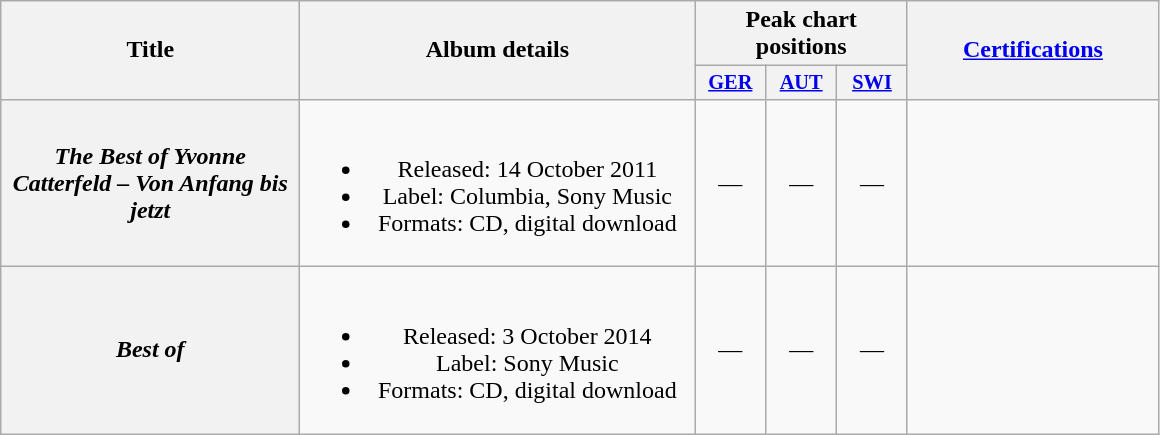<table class="wikitable plainrowheaders" style="text-align:center;" border="1">
<tr>
<th scope="col" rowspan="2" style="width:12em;">Title</th>
<th scope="col" rowspan="2" style="width:16em;">Album details</th>
<th scope="col" colspan="3">Peak chart positions</th>
<th scope="col" rowspan="2" style="width:10em;"><a href='#'>Certifications</a></th>
</tr>
<tr>
<th style="width:3em;font-size:85%"><a href='#'>GER</a><br></th>
<th style="width:3em;font-size:85%"><a href='#'>AUT</a><br></th>
<th style="width:3em;font-size:85%"><a href='#'>SWI</a><br></th>
</tr>
<tr>
<th scope="row"><em>The Best of Yvonne Catterfeld – Von Anfang bis jetzt</em></th>
<td><br><ul><li>Released: 14 October 2011</li><li>Label: Columbia, Sony Music</li><li>Formats: CD, digital download</li></ul></td>
<td>—</td>
<td>—</td>
<td>—</td>
<td></td>
</tr>
<tr>
<th scope="row"><em>Best of</em></th>
<td><br><ul><li>Released: 3 October 2014</li><li>Label: Sony Music</li><li>Formats: CD, digital download</li></ul></td>
<td>—</td>
<td>—</td>
<td>—</td>
<td></td>
</tr>
</table>
